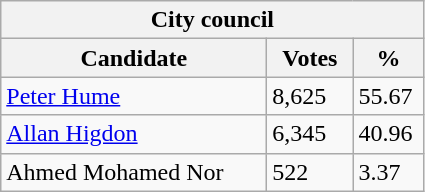<table class="wikitable">
<tr>
<th colspan="3">City council</th>
</tr>
<tr>
<th style="width: 170px">Candidate</th>
<th style="width: 50px">Votes</th>
<th style="width: 40px">%</th>
</tr>
<tr>
<td><a href='#'>Peter Hume</a></td>
<td>8,625</td>
<td>55.67</td>
</tr>
<tr>
<td><a href='#'>Allan Higdon</a></td>
<td>6,345</td>
<td>40.96</td>
</tr>
<tr>
<td>Ahmed Mohamed Nor</td>
<td>522</td>
<td>3.37</td>
</tr>
</table>
